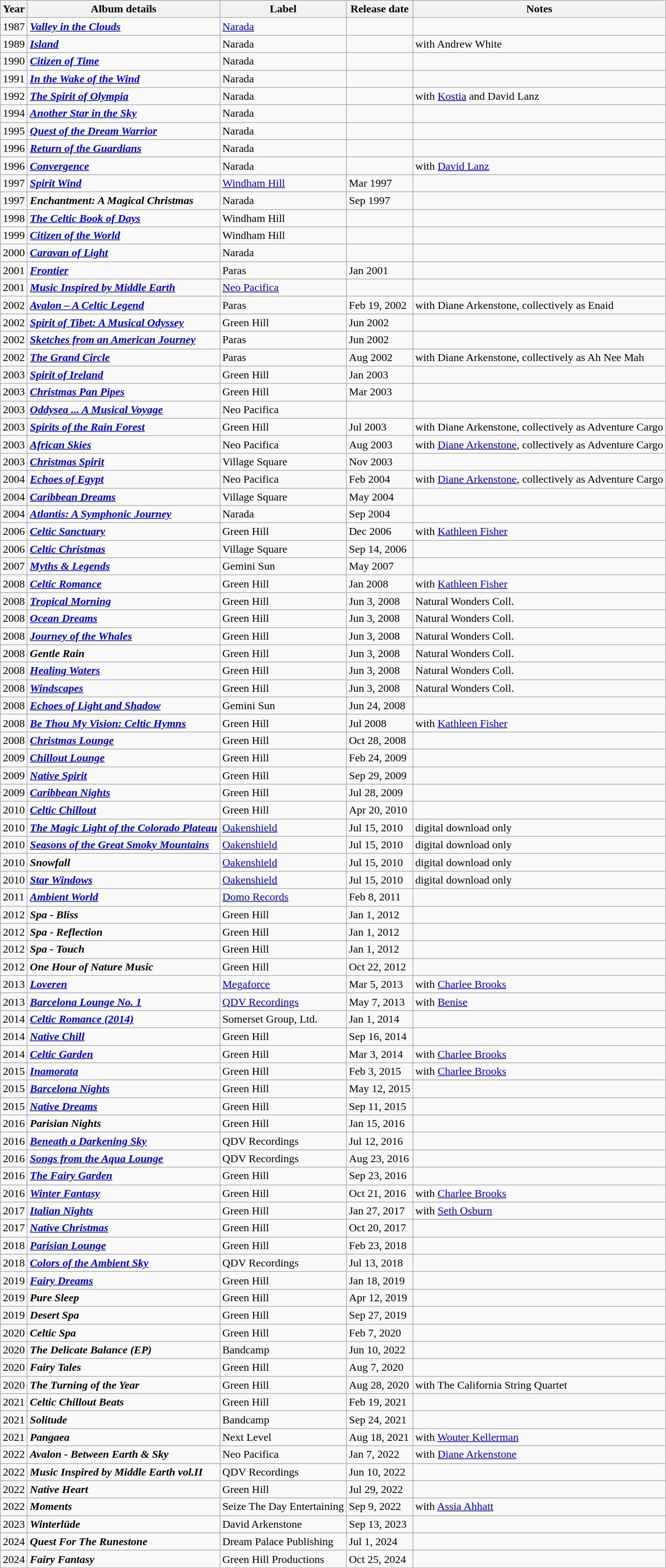<table class="wikitable">
<tr>
<th>Year</th>
<th>Album details</th>
<th>Label</th>
<th>Release date</th>
<th>Notes</th>
</tr>
<tr>
<td>1987</td>
<td><strong><em><a href='#'>Valley in the Clouds</a></em></strong></td>
<td><a href='#'>Narada</a></td>
<td></td>
<td></td>
</tr>
<tr>
<td>1989</td>
<td><strong><em><a href='#'>Island</a></em></strong></td>
<td>Narada</td>
<td></td>
<td>with Andrew White</td>
</tr>
<tr>
<td>1990</td>
<td><strong><em><a href='#'>Citizen of Time</a></em></strong></td>
<td>Narada</td>
<td></td>
<td></td>
</tr>
<tr>
<td>1991</td>
<td><strong><em><a href='#'>In the Wake of the Wind</a></em></strong></td>
<td>Narada</td>
<td></td>
<td></td>
</tr>
<tr>
<td>1992</td>
<td><strong><em><a href='#'>The Spirit of Olympia</a></em></strong></td>
<td>Narada</td>
<td></td>
<td>with <a href='#'>Kostia</a> and David Lanz</td>
</tr>
<tr>
<td>1994</td>
<td><strong><em><a href='#'>Another Star in the Sky</a></em></strong></td>
<td>Narada</td>
<td></td>
<td></td>
</tr>
<tr>
<td>1995</td>
<td><strong><em><a href='#'>Quest of the Dream Warrior</a></em></strong></td>
<td>Narada</td>
<td></td>
<td></td>
</tr>
<tr>
<td>1996</td>
<td><strong><em><a href='#'>Return of the Guardians</a></em></strong></td>
<td>Narada</td>
<td></td>
<td></td>
</tr>
<tr>
<td>1996</td>
<td><strong><em><a href='#'>Convergence</a></em></strong></td>
<td>Narada</td>
<td></td>
<td>with <a href='#'>David Lanz</a></td>
</tr>
<tr>
<td>1997</td>
<td><strong><em><a href='#'>Spirit Wind</a></em></strong></td>
<td><a href='#'>Windham Hill</a></td>
<td>Mar 1997</td>
<td></td>
</tr>
<tr>
<td>1997</td>
<td><strong><em>Enchantment: A Magical Christmas</em></strong></td>
<td>Narada</td>
<td>Sep 1997</td>
<td></td>
</tr>
<tr>
<td>1998</td>
<td><strong><em><a href='#'>The Celtic Book of Days</a></em></strong></td>
<td>Windham Hill</td>
<td></td>
<td></td>
</tr>
<tr>
<td>1999</td>
<td><strong><em><a href='#'>Citizen of the World</a></em></strong></td>
<td>Windham Hill</td>
<td></td>
<td></td>
</tr>
<tr>
<td>2000</td>
<td><strong><em><a href='#'>Caravan of Light</a></em></strong></td>
<td>Narada</td>
<td></td>
<td></td>
</tr>
<tr>
<td>2001</td>
<td><strong><em><a href='#'>Frontier</a></em></strong></td>
<td Paras Recordings>Paras</td>
<td>Jan 2001</td>
<td></td>
</tr>
<tr>
<td>2001</td>
<td><strong><em><a href='#'>Music Inspired by Middle Earth</a></em></strong></td>
<td><a href='#'>Neo Pacifica</a></td>
<td></td>
<td></td>
</tr>
<tr>
<td>2002</td>
<td><strong><em><a href='#'>Avalon – A Celtic Legend</a></em></strong></td>
<td Paras Recordings>Paras</td>
<td>Feb 19, 2002</td>
<td>with Diane Arkenstone, collectively as Enaid</td>
</tr>
<tr>
<td>2002</td>
<td><strong><em><a href='#'>Spirit of Tibet: A Musical Odyssey</a></em></strong></td>
<td>Green Hill</td>
<td>Jun 2002</td>
<td></td>
</tr>
<tr>
<td>2002</td>
<td><strong><em><a href='#'>Sketches from an American Journey</a></em></strong></td>
<td Paras Recordings>Paras</td>
<td>Jun 2002</td>
<td></td>
</tr>
<tr>
<td>2002</td>
<td><strong><em><a href='#'>The Grand Circle</a></em></strong></td>
<td Paras Recordings>Paras</td>
<td>Aug 2002</td>
<td>with Diane Arkenstone, collectively as Ah Nee Mah</td>
</tr>
<tr>
<td>2003</td>
<td><strong><em><a href='#'>Spirit of Ireland</a></em></strong></td>
<td>Green Hill</td>
<td>Jan 2003</td>
<td></td>
</tr>
<tr>
<td>2003</td>
<td><strong><em><a href='#'>Christmas Pan Pipes</a></em></strong></td>
<td>Green Hill</td>
<td>Mar 2003</td>
<td></td>
</tr>
<tr>
<td>2003</td>
<td><strong><em><a href='#'>Oddysea ... A Musical Voyage</a></em></strong></td>
<td>Neo Pacifica</td>
<td></td>
<td></td>
</tr>
<tr>
<td>2003</td>
<td><strong><em><a href='#'>Spirits of the Rain Forest</a></em></strong></td>
<td>Green Hill</td>
<td>Jul 2003</td>
<td>with Diane Arkenstone, collectively as Adventure Cargo</td>
</tr>
<tr>
<td>2003</td>
<td><strong><em><a href='#'>African Skies</a></em></strong></td>
<td>Neo Pacifica</td>
<td>Aug 2003</td>
<td>with <a href='#'>Diane Arkenstone</a>, collectively as Adventure Cargo</td>
</tr>
<tr>
<td>2003</td>
<td><strong><em><a href='#'>Christmas Spirit</a></em></strong></td>
<td>Village Square</td>
<td>Nov 2003</td>
<td></td>
</tr>
<tr>
<td>2004</td>
<td><strong><em><a href='#'>Echoes of Egypt</a></em></strong></td>
<td>Neo Pacifica</td>
<td>Feb 2004</td>
<td>with <a href='#'>Diane Arkenstone</a>, collectively as Adventure Cargo</td>
</tr>
<tr>
<td>2004</td>
<td><strong><em><a href='#'>Caribbean Dreams</a></em></strong></td>
<td>Village Square</td>
<td>May 2004</td>
<td></td>
</tr>
<tr>
<td>2004</td>
<td><strong><em><a href='#'>Atlantis: A Symphonic Journey</a></em></strong></td>
<td>Narada</td>
<td>Sep 2004</td>
<td></td>
</tr>
<tr>
<td>2006</td>
<td><strong><em><a href='#'>Celtic Sanctuary</a></em></strong></td>
<td>Green Hill</td>
<td>Dec 2006</td>
<td>with <a href='#'>Kathleen Fisher</a></td>
</tr>
<tr>
<td>2006</td>
<td><strong><em><a href='#'>Celtic Christmas</a></em></strong></td>
<td>Village Square</td>
<td>Sep 14, 2006</td>
<td></td>
</tr>
<tr>
<td>2007</td>
<td><strong><em><a href='#'>Myths & Legends</a></em></strong></td>
<td>Gemini Sun</td>
<td>May 2007</td>
<td></td>
</tr>
<tr>
<td>2008</td>
<td><strong><em><a href='#'>Celtic Romance</a></em></strong></td>
<td>Green Hill</td>
<td>Jan 2008</td>
<td>with <a href='#'>Kathleen Fisher</a></td>
</tr>
<tr>
<td>2008</td>
<td><strong><em><a href='#'>Tropical Morning</a></em></strong></td>
<td>Green Hill</td>
<td>Jun 3, 2008</td>
<td>Natural Wonders Coll.</td>
</tr>
<tr>
<td>2008</td>
<td><strong><em><a href='#'>Ocean Dreams</a></em></strong></td>
<td>Green Hill</td>
<td>Jun 3, 2008</td>
<td>Natural Wonders Coll.</td>
</tr>
<tr>
<td>2008</td>
<td><strong><em><a href='#'>Journey of the Whales</a></em></strong></td>
<td>Green Hill</td>
<td>Jun 3, 2008</td>
<td>Natural Wonders Coll.</td>
</tr>
<tr>
<td>2008</td>
<td><strong><em>Gentle Rain</em></strong></td>
<td>Green Hill</td>
<td>Jun 3, 2008</td>
<td>Natural Wonders Coll.</td>
</tr>
<tr>
<td>2008</td>
<td><strong><em><a href='#'>Healing Waters</a></em></strong></td>
<td>Green Hill</td>
<td>Jun 3, 2008</td>
<td>Natural Wonders Coll.</td>
</tr>
<tr>
<td>2008</td>
<td><strong><em><a href='#'>Windscapes</a></em></strong></td>
<td>Green Hill</td>
<td>Jun 3, 2008</td>
<td>Natural Wonders Coll.</td>
</tr>
<tr>
<td>2008</td>
<td><strong><em><a href='#'>Echoes of Light and Shadow</a></em></strong></td>
<td>Gemini Sun</td>
<td>Jun 24, 2008</td>
<td></td>
</tr>
<tr>
<td>2008</td>
<td><strong><em><a href='#'>Be Thou My Vision: Celtic Hymns</a></em></strong></td>
<td>Green Hill</td>
<td>Jul 2008</td>
<td>with <a href='#'>Kathleen Fisher</a></td>
</tr>
<tr>
<td>2008</td>
<td><strong><em><a href='#'>Christmas Lounge</a></em></strong></td>
<td>Green Hill</td>
<td>Oct 28, 2008</td>
<td></td>
</tr>
<tr>
<td>2009</td>
<td><strong><em><a href='#'>Chillout Lounge</a></em></strong></td>
<td>Green Hill</td>
<td>Feb 24, 2009</td>
<td></td>
</tr>
<tr>
<td>2009</td>
<td><strong><em><a href='#'>Native Spirit</a></em></strong></td>
<td>Green Hill</td>
<td>Sep 29, 2009</td>
<td></td>
</tr>
<tr>
<td>2009</td>
<td><strong><em><a href='#'>Caribbean Nights</a></em></strong></td>
<td>Green Hill</td>
<td>Jul 28, 2009</td>
<td></td>
</tr>
<tr>
<td>2010</td>
<td><strong><em><a href='#'>Celtic Chillout</a></em></strong></td>
<td>Green Hill</td>
<td>Apr 20, 2010</td>
<td></td>
</tr>
<tr>
<td>2010</td>
<td><strong><em><a href='#'>The Magic Light of the Colorado Plateau</a></em></strong></td>
<td><a href='#'>Oakenshield</a></td>
<td>Jul 15, 2010</td>
<td>digital download only</td>
</tr>
<tr>
<td>2010</td>
<td><strong><em><a href='#'>Seasons of the Great Smoky Mountains</a></em></strong></td>
<td><a href='#'>Oakenshield</a></td>
<td>Jul 15, 2010</td>
<td>digital download only</td>
</tr>
<tr>
<td>2010</td>
<td><strong><em>Snowfall</em></strong></td>
<td><a href='#'>Oakenshield</a></td>
<td>Jul 15, 2010</td>
<td>digital download only</td>
</tr>
<tr>
<td>2010</td>
<td><strong><em><a href='#'>Star Windows</a></em></strong></td>
<td><a href='#'>Oakenshield</a></td>
<td>Jul 15, 2010</td>
<td>digital download only</td>
</tr>
<tr>
<td>2011</td>
<td><strong><em><a href='#'>Ambient World</a></em></strong></td>
<td><a href='#'>Domo Records</a></td>
<td>Feb 8, 2011</td>
<td></td>
</tr>
<tr>
<td>2012</td>
<td><strong><em>Spa - Bliss</em></strong></td>
<td>Green Hill</td>
<td>Jan 1, 2012</td>
<td></td>
</tr>
<tr>
<td>2012</td>
<td><strong><em>Spa - Reflection</em></strong></td>
<td>Green Hill</td>
<td>Jan 1, 2012</td>
<td></td>
</tr>
<tr>
<td>2012</td>
<td><strong><em>Spa - Touch</em></strong></td>
<td>Green Hill</td>
<td>Jan 1, 2012</td>
<td></td>
</tr>
<tr>
<td>2012</td>
<td><strong><em>One Hour of Nature Music</em></strong></td>
<td>Green Hill</td>
<td>Oct 22, 2012</td>
<td></td>
</tr>
<tr>
<td>2013</td>
<td><strong><em><a href='#'>Loveren</a></em></strong></td>
<td><a href='#'>Megaforce</a></td>
<td>Mar 5, 2013</td>
<td>with <a href='#'>Charlee Brooks</a></td>
</tr>
<tr>
<td>2013</td>
<td><strong><em><a href='#'>Barcelona Lounge No. 1</a></em></strong></td>
<td><a href='#'>QDV Recordings</a></td>
<td>May 7, 2013</td>
<td>with <a href='#'>Benise</a></td>
</tr>
<tr>
<td>2014</td>
<td><strong><em><a href='#'>Celtic Romance (2014)</a></em></strong></td>
<td>Somerset Group, Ltd.</td>
<td>Jan 1, 2014</td>
<td></td>
</tr>
<tr>
<td>2014</td>
<td><strong><em><a href='#'>Native Chill</a></em></strong></td>
<td>Green Hill</td>
<td>Sep 16, 2014</td>
<td></td>
</tr>
<tr>
<td>2014</td>
<td><strong><em><a href='#'>Celtic Garden</a></em></strong></td>
<td>Green Hill</td>
<td>Mar 3, 2014</td>
<td>with <a href='#'>Charlee Brooks</a></td>
</tr>
<tr>
<td>2015</td>
<td><strong><em><a href='#'>Inamorata</a></em></strong></td>
<td>Green Hill</td>
<td>Feb 3, 2015</td>
<td>with <a href='#'>Charlee Brooks</a></td>
</tr>
<tr>
<td>2015</td>
<td><strong><em><a href='#'>Barcelona Nights</a></em></strong></td>
<td>Green Hill</td>
<td>May 12, 2015</td>
<td></td>
</tr>
<tr>
<td>2015</td>
<td><strong><em><a href='#'>Native Dreams</a></em></strong></td>
<td>Green Hill</td>
<td>Sep 11, 2015</td>
<td></td>
</tr>
<tr>
<td>2016</td>
<td><strong><em>Parisian Nights</em></strong></td>
<td>Green Hill</td>
<td>Jan 15, 2016</td>
<td></td>
</tr>
<tr>
<td>2016</td>
<td><strong><em><a href='#'>Beneath a Darkening Sky</a></em></strong></td>
<td>QDV Recordings</td>
<td>Jul 12, 2016</td>
<td></td>
</tr>
<tr>
<td>2016</td>
<td><strong><em><a href='#'>Songs from the Aqua Lounge</a></em></strong></td>
<td>QDV Recordings</td>
<td>Aug 23, 2016</td>
<td></td>
</tr>
<tr>
<td>2016</td>
<td><strong><em><a href='#'>The Fairy Garden</a></em></strong></td>
<td>Green Hill</td>
<td>Sep 23, 2016</td>
<td></td>
</tr>
<tr>
<td>2016</td>
<td><strong><em><a href='#'>Winter Fantasy</a></em></strong></td>
<td>Green Hill</td>
<td>Oct 21, 2016</td>
<td>with <a href='#'>Charlee Brooks</a></td>
</tr>
<tr>
<td>2017</td>
<td><strong><em><a href='#'>Italian Nights</a></em></strong></td>
<td>Green Hill</td>
<td>Jan 27, 2017</td>
<td>with <a href='#'>Seth Osburn</a></td>
</tr>
<tr>
<td>2017</td>
<td><strong><em><a href='#'>Native Christmas</a></em></strong></td>
<td>Green Hill</td>
<td>Oct 20, 2017</td>
<td></td>
</tr>
<tr>
<td>2018</td>
<td><strong><em><a href='#'>Parisian Lounge</a></em></strong></td>
<td>Green Hill</td>
<td>Feb 23, 2018</td>
<td></td>
</tr>
<tr>
<td>2018</td>
<td><strong><em><a href='#'>Colors of the Ambient Sky</a></em></strong></td>
<td>QDV Recordings</td>
<td>Jul 13, 2018</td>
<td></td>
</tr>
<tr>
<td>2019</td>
<td><strong><em><a href='#'>Fairy Dreams</a></em></strong></td>
<td>Green Hill</td>
<td>Jan 18, 2019</td>
<td></td>
</tr>
<tr>
<td>2019</td>
<td><strong><em>Pure Sleep</em></strong></td>
<td>Green Hill</td>
<td>Apr 12, 2019</td>
<td></td>
</tr>
<tr>
<td>2019</td>
<td><strong><em>Desert Spa</em></strong></td>
<td>Green Hill</td>
<td>Sep 27, 2019</td>
<td></td>
</tr>
<tr>
<td>2020</td>
<td><strong><em>Celtic Spa</em></strong></td>
<td>Green Hill</td>
<td>Feb 7, 2020</td>
<td></td>
</tr>
<tr>
<td>2020</td>
<td><strong><em>The Delicate Balance (EP)</em></strong></td>
<td>Bandcamp</td>
<td>Jun 10, 2022</td>
<td></td>
</tr>
<tr>
<td>2020</td>
<td><strong><em>Fairy Tales</em></strong></td>
<td>Green Hill</td>
<td>Aug 7, 2020</td>
<td></td>
</tr>
<tr>
<td>2020</td>
<td><strong><em>The Turning of the Year</em></strong></td>
<td>Green Hill</td>
<td>Aug 28, 2020</td>
<td>with The California String Quartet</td>
</tr>
<tr>
<td>2021</td>
<td><strong><em>Celtic Chillout Beats</em></strong></td>
<td>Green Hill</td>
<td>Feb 19, 2021</td>
<td></td>
</tr>
<tr>
<td>2021</td>
<td><strong><em>Solitude</em></strong></td>
<td>Bandcamp</td>
<td>Sep 24, 2021</td>
<td></td>
</tr>
<tr>
<td>2021</td>
<td><strong><em>Pangaea</em></strong></td>
<td>Next Level</td>
<td>Aug 18, 2021</td>
<td>with <a href='#'>Wouter Kellerman</a></td>
</tr>
<tr>
<td>2022</td>
<td><strong><em>Avalon - Between Earth & Sky</em></strong></td>
<td>Neo Pacifica</td>
<td>Jan 7, 2022</td>
<td>with <a href='#'>Diane Arkenstone</a></td>
</tr>
<tr>
<td>2022</td>
<td><strong><em>Music Inspired by Middle Earth vol.II</em></strong></td>
<td>QDV Recordings</td>
<td>Jun 10, 2022</td>
<td></td>
</tr>
<tr>
<td>2022</td>
<td><strong><em>Native Heart</em></strong></td>
<td>Green Hill</td>
<td>Jul 29, 2022</td>
<td></td>
</tr>
<tr>
<td>2022</td>
<td><strong><em>Moments</em></strong></td>
<td>Seize The Day Entertaining</td>
<td>Sep 9, 2022</td>
<td>with <a href='#'>Assia Ahhatt</a></td>
</tr>
<tr>
<td>2023</td>
<td><strong><em>Winterlüde</em></strong></td>
<td>David Arkenstone</td>
<td>Sep 13, 2023</td>
<td></td>
</tr>
<tr>
<td>2024</td>
<td><strong><em>Quest For The Runestone</em></strong></td>
<td>Dream Palace Publishing</td>
<td>Jul 1, 2024</td>
<td></td>
</tr>
<tr>
<td>2024</td>
<td><strong><em>Fairy Fantasy</em></strong></td>
<td>Green Hill Productions</td>
<td>Oct 25, 2024</td>
<td></td>
</tr>
</table>
